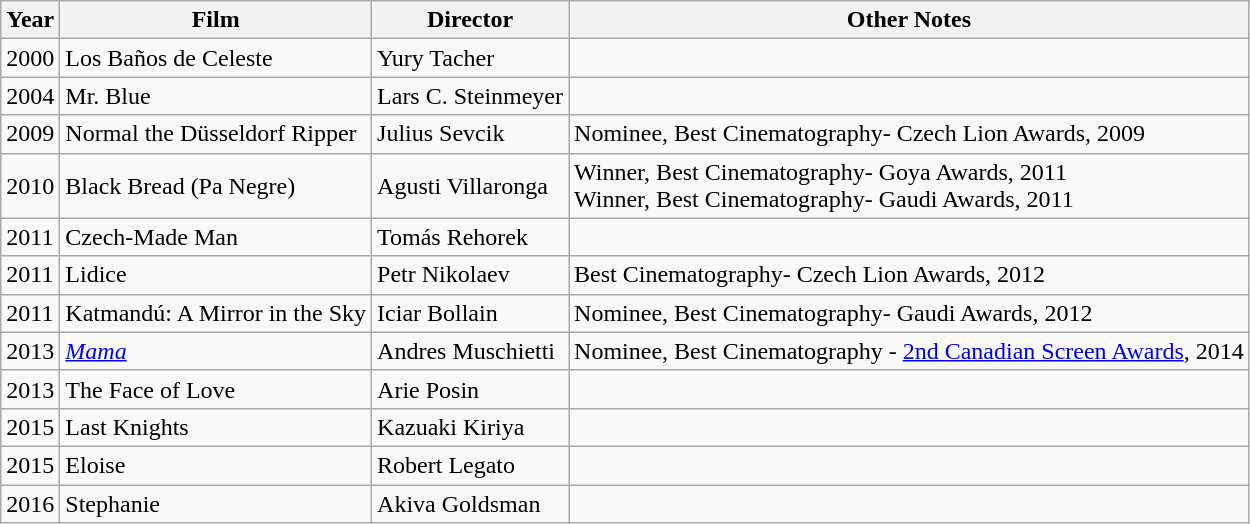<table class="wikitable">
<tr>
<th>Year</th>
<th>Film</th>
<th>Director</th>
<th>Other Notes</th>
</tr>
<tr>
<td>2000</td>
<td>Los Baños de Celeste</td>
<td>Yury Tacher</td>
<td></td>
</tr>
<tr>
<td>2004</td>
<td>Mr. Blue</td>
<td>Lars C. Steinmeyer</td>
<td></td>
</tr>
<tr>
<td>2009</td>
<td>Normal the Düsseldorf Ripper</td>
<td>Julius Sevcik</td>
<td>Nominee, Best Cinematography- Czech Lion Awards, 2009</td>
</tr>
<tr>
<td>2010</td>
<td>Black Bread (Pa Negre)</td>
<td>Agusti Villaronga</td>
<td>Winner, Best Cinematography- Goya Awards, 2011<br>Winner, Best Cinematography- Gaudi Awards, 2011</td>
</tr>
<tr>
<td>2011</td>
<td>Czech-Made Man</td>
<td>Tomás Rehorek</td>
<td></td>
</tr>
<tr>
<td>2011</td>
<td>Lidice</td>
<td>Petr Nikolaev</td>
<td>Best Cinematography- Czech Lion Awards, 2012</td>
</tr>
<tr>
<td>2011</td>
<td>Katmandú: A Mirror in the Sky</td>
<td>Iciar Bollain</td>
<td>Nominee, Best Cinematography- Gaudi Awards, 2012</td>
</tr>
<tr>
<td>2013</td>
<td><em><a href='#'>Mama</a></em></td>
<td>Andres Muschietti</td>
<td>Nominee, Best Cinematography - <a href='#'>2nd Canadian Screen Awards</a>, 2014</td>
</tr>
<tr>
<td>2013</td>
<td>The Face of Love</td>
<td>Arie Posin</td>
<td></td>
</tr>
<tr>
<td>2015</td>
<td>Last Knights</td>
<td>Kazuaki Kiriya</td>
<td></td>
</tr>
<tr>
<td>2015</td>
<td>Eloise</td>
<td>Robert Legato</td>
<td></td>
</tr>
<tr>
<td>2016</td>
<td>Stephanie</td>
<td>Akiva Goldsman</td>
<td></td>
</tr>
</table>
